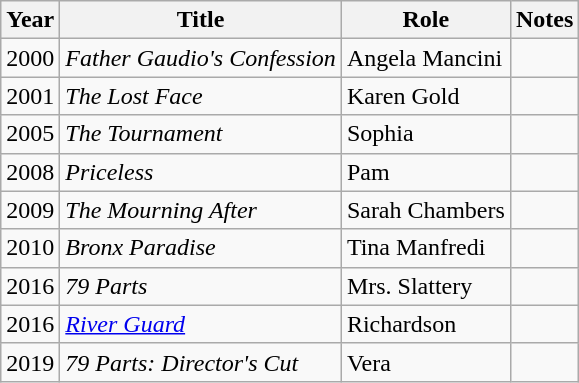<table class="wikitable sortable">
<tr>
<th>Year</th>
<th>Title</th>
<th>Role</th>
<th>Notes</th>
</tr>
<tr>
<td>2000</td>
<td><em>Father Gaudio's Confession</em></td>
<td>Angela Mancini</td>
<td></td>
</tr>
<tr>
<td>2001</td>
<td><em>The Lost Face</em></td>
<td>Karen Gold</td>
<td></td>
</tr>
<tr>
<td>2005</td>
<td><em>The Tournament</em></td>
<td>Sophia</td>
<td></td>
</tr>
<tr>
<td>2008</td>
<td><em>Priceless</em></td>
<td>Pam</td>
<td></td>
</tr>
<tr>
<td>2009</td>
<td><em>The Mourning After</em></td>
<td>Sarah Chambers</td>
<td></td>
</tr>
<tr>
<td>2010</td>
<td><em>Bronx Paradise</em></td>
<td>Tina Manfredi</td>
<td></td>
</tr>
<tr>
<td>2016</td>
<td><em>79 Parts</em></td>
<td>Mrs. Slattery</td>
<td></td>
</tr>
<tr>
<td>2016</td>
<td><em><a href='#'>River Guard</a></em></td>
<td>Richardson</td>
<td></td>
</tr>
<tr>
<td>2019</td>
<td><em>79 Parts: Director's Cut</em></td>
<td>Vera</td>
<td></td>
</tr>
</table>
